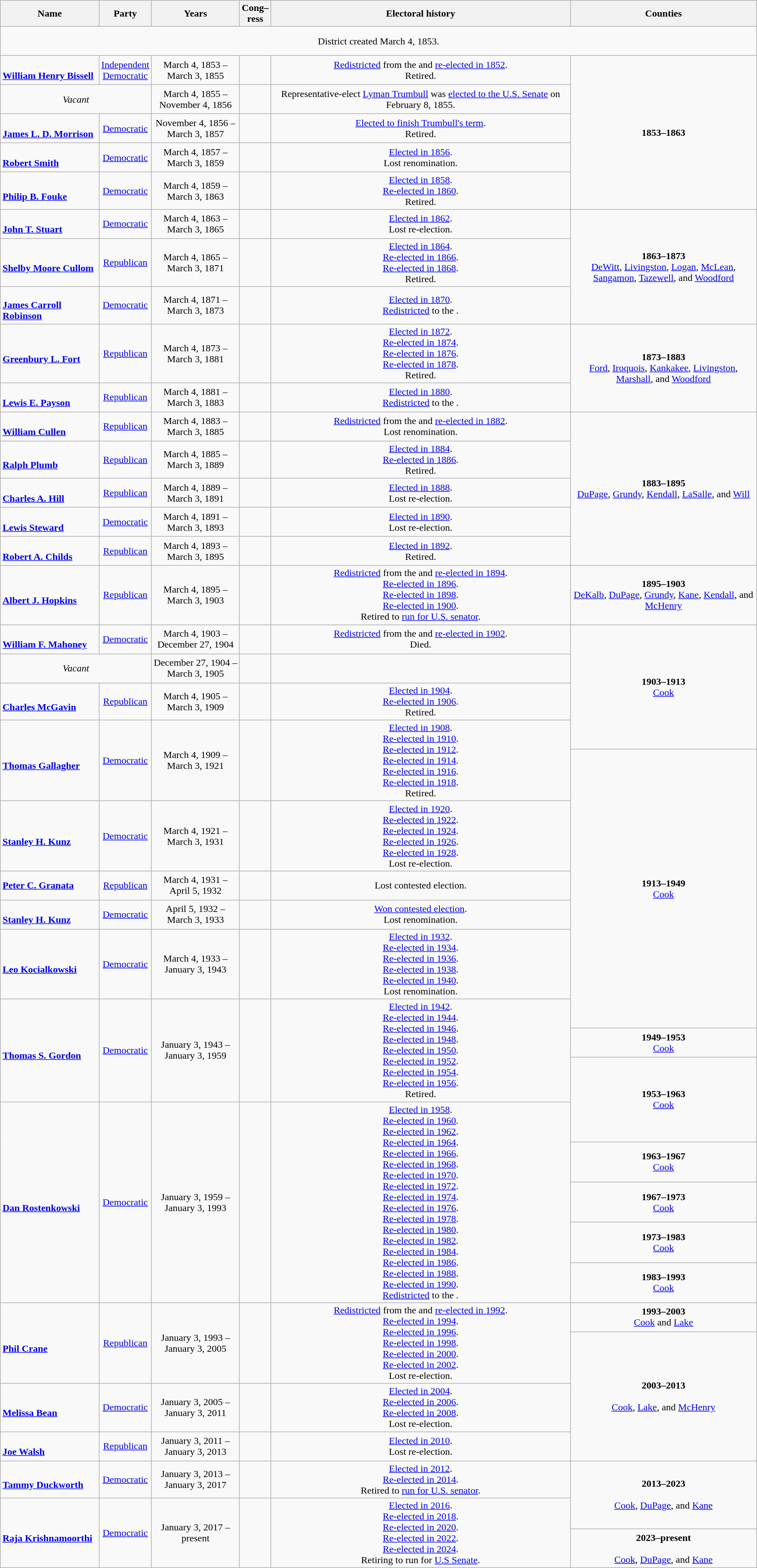<table class=wikitable style="text-align:center">
<tr>
<th>Name</th>
<th>Party</th>
<th>Years</th>
<th>Cong–<br>ress</th>
<th>Electoral history</th>
<th style="width:300px">Counties</th>
</tr>
<tr style="height:3em">
<td colspan=6>District created March 4, 1853.</td>
</tr>
<tr style="height:3em">
<td align=left><br><strong><a href='#'>William Henry Bissell</a></strong><br></td>
<td><a href='#'>Independent<br>Democratic</a></td>
<td nowrap>March 4, 1853 –<br>March 3, 1855</td>
<td></td>
<td><a href='#'>Redistricted</a> from the  and <a href='#'>re-elected in 1852</a>.<br>Retired.</td>
<td rowspan=5><strong>1853–1863</strong><br></td>
</tr>
<tr style="height:3em">
<td colspan=2><em>Vacant</em></td>
<td nowrap>March 4, 1855 –<br>November 4, 1856</td>
<td></td>
<td>Representative-elect <a href='#'>Lyman Trumbull</a> was <a href='#'>elected to the U.S. Senate</a> on February 8, 1855.</td>
</tr>
<tr style="height:3em">
<td align=left><br><strong><a href='#'>James L. D. Morrison</a></strong><br></td>
<td><a href='#'>Democratic</a></td>
<td nowrap>November 4, 1856 –<br>March 3, 1857</td>
<td></td>
<td><a href='#'>Elected to finish Trumbull's term</a>.<br>Retired.</td>
</tr>
<tr style="height:3em">
<td align=left><br><strong><a href='#'>Robert Smith</a></strong><br></td>
<td><a href='#'>Democratic</a></td>
<td nowrap>March 4, 1857 –<br>March 3, 1859</td>
<td></td>
<td><a href='#'>Elected in 1856</a>.<br>Lost renomination.</td>
</tr>
<tr style="height:3em">
<td align=left><br><strong><a href='#'>Philip B. Fouke</a></strong><br></td>
<td><a href='#'>Democratic</a></td>
<td nowrap>March 4, 1859 –<br>March 3, 1863</td>
<td></td>
<td><a href='#'>Elected in 1858</a>.<br><a href='#'>Re-elected in 1860</a>.<br>Retired.</td>
</tr>
<tr style="height:3em">
<td align=left><br><strong><a href='#'>John T. Stuart</a></strong><br></td>
<td><a href='#'>Democratic</a></td>
<td nowrap>March 4, 1863 –<br>March 3, 1865</td>
<td></td>
<td><a href='#'>Elected in 1862</a>.<br>Lost re-election.</td>
<td rowspan=3><strong>1863–1873</strong><br><a href='#'>DeWitt</a>, <a href='#'>Livingston</a>, <a href='#'>Logan</a>, <a href='#'>McLean</a>, <a href='#'>Sangamon</a>, <a href='#'>Tazewell</a>, and <a href='#'>Woodford</a></td>
</tr>
<tr style="height:3em">
<td align=left><br><strong><a href='#'>Shelby Moore Cullom</a></strong><br></td>
<td><a href='#'>Republican</a></td>
<td nowrap>March 4, 1865 –<br>March 3, 1871</td>
<td></td>
<td><a href='#'>Elected in 1864</a>.<br><a href='#'>Re-elected in 1866</a>.<br><a href='#'>Re-elected in 1868</a>.<br>Retired.</td>
</tr>
<tr style="height:3em">
<td align=left><br><strong><a href='#'>James Carroll Robinson</a></strong><br></td>
<td><a href='#'>Democratic</a></td>
<td nowrap>March 4, 1871 –<br>March 3, 1873</td>
<td></td>
<td><a href='#'>Elected in 1870</a>.<br><a href='#'>Redistricted</a> to the .</td>
</tr>
<tr style="height:3em">
<td align=left><br><strong><a href='#'>Greenbury L. Fort</a></strong><br></td>
<td><a href='#'>Republican</a></td>
<td nowrap>March 4, 1873 –<br>March 3, 1881</td>
<td></td>
<td><a href='#'>Elected in 1872</a>.<br><a href='#'>Re-elected in 1874</a>.<br><a href='#'>Re-elected in 1876</a>.<br><a href='#'>Re-elected in 1878</a>.<br>Retired.</td>
<td rowspan=2><strong>1873–1883</strong><br><a href='#'>Ford</a>, <a href='#'>Iroquois</a>, <a href='#'>Kankakee</a>, <a href='#'>Livingston</a>, <a href='#'>Marshall</a>, and <a href='#'>Woodford</a></td>
</tr>
<tr style="height:3em">
<td align=left><br><strong><a href='#'>Lewis E. Payson</a></strong><br></td>
<td><a href='#'>Republican</a></td>
<td nowrap>March 4, 1881 –<br>March 3, 1883</td>
<td></td>
<td><a href='#'>Elected in 1880</a>.<br><a href='#'>Redistricted</a> to the .</td>
</tr>
<tr style="height:3em">
<td align=left><br><strong><a href='#'>William Cullen</a></strong><br></td>
<td><a href='#'>Republican</a></td>
<td nowrap>March 4, 1883 –<br>March 3, 1885</td>
<td></td>
<td><a href='#'>Redistricted</a> from the  and <a href='#'>re-elected in 1882</a>.<br>Lost renomination.</td>
<td rowspan=5><strong>1883–1895</strong><br><a href='#'>DuPage</a>, <a href='#'>Grundy</a>, <a href='#'>Kendall</a>, <a href='#'>LaSalle</a>, and <a href='#'>Will</a></td>
</tr>
<tr style="height:3em">
<td align=left><br><strong><a href='#'>Ralph Plumb</a></strong><br></td>
<td><a href='#'>Republican</a></td>
<td nowrap>March 4, 1885 –<br>March 3, 1889</td>
<td></td>
<td><a href='#'>Elected in 1884</a>.<br><a href='#'>Re-elected in 1886</a>.<br>Retired.</td>
</tr>
<tr style="height:3em">
<td align=left><br><strong><a href='#'>Charles A. Hill</a></strong><br></td>
<td><a href='#'>Republican</a></td>
<td nowrap>March 4, 1889 –<br>March 3, 1891</td>
<td></td>
<td><a href='#'>Elected in 1888</a>.<br>Lost re-election.</td>
</tr>
<tr style="height:3em">
<td align=left><br><strong><a href='#'>Lewis Steward</a></strong><br></td>
<td><a href='#'>Democratic</a></td>
<td nowrap>March 4, 1891 –<br>March 3, 1893</td>
<td></td>
<td><a href='#'>Elected in 1890</a>.<br>Lost re-election.</td>
</tr>
<tr style="height:3em">
<td align=left><br><strong><a href='#'>Robert A. Childs</a></strong><br></td>
<td><a href='#'>Republican</a></td>
<td nowrap>March 4, 1893 –<br>March 3, 1895</td>
<td></td>
<td><a href='#'>Elected in 1892</a>.<br>Retired.</td>
</tr>
<tr style="height:3em">
<td align=left><br><strong><a href='#'>Albert J. Hopkins</a></strong><br></td>
<td><a href='#'>Republican</a></td>
<td nowrap>March 4, 1895 –<br>March 3, 1903</td>
<td></td>
<td><a href='#'>Redistricted</a> from the  and <a href='#'>re-elected in 1894</a>.<br><a href='#'>Re-elected in 1896</a>.<br><a href='#'>Re-elected in 1898</a>.<br><a href='#'>Re-elected in 1900</a>.<br>Retired to <a href='#'>run for U.S. senator</a>.</td>
<td><strong>1895–1903</strong><br><a href='#'>DeKalb</a>, <a href='#'>DuPage</a>, <a href='#'>Grundy</a>, <a href='#'>Kane</a>, <a href='#'>Kendall</a>, and <a href='#'>McHenry</a></td>
</tr>
<tr style="height:3em">
<td align=left><br><strong><a href='#'>William F. Mahoney</a></strong><br></td>
<td><a href='#'>Democratic</a></td>
<td nowrap>March 4, 1903 –<br>December 27, 1904</td>
<td></td>
<td><a href='#'>Redistricted</a> from the  and <a href='#'>re-elected in 1902</a>.<br>Died.</td>
<td rowspan=4><strong>1903–1913</strong><br><a href='#'>Cook</a></td>
</tr>
<tr style="height:3em">
<td colspan=2><em>Vacant</em></td>
<td nowrap>December 27, 1904 –<br>March 3, 1905</td>
<td></td>
<td></td>
</tr>
<tr style="height:3em">
<td align=left><br><strong><a href='#'>Charles McGavin</a></strong><br></td>
<td><a href='#'>Republican</a></td>
<td nowrap>March 4, 1905 –<br>March 3, 1909</td>
<td></td>
<td><a href='#'>Elected in 1904</a>.<br><a href='#'>Re-elected in 1906</a>.<br>Retired.</td>
</tr>
<tr style="height:3em">
<td rowspan=2 align=left><br><strong><a href='#'>Thomas Gallagher</a></strong><br></td>
<td rowspan=2 ><a href='#'>Democratic</a></td>
<td rowspan=2 nowrap>March 4, 1909 –<br>March 3, 1921</td>
<td rowspan=2></td>
<td rowspan=2><a href='#'>Elected in 1908</a>.<br><a href='#'>Re-elected in 1910</a>.<br><a href='#'>Re-elected in 1912</a>.<br><a href='#'>Re-elected in 1914</a>.<br><a href='#'>Re-elected in 1916</a>.<br><a href='#'>Re-elected in 1918</a>.<br>Retired.</td>
</tr>
<tr style="height:3em">
<td rowspan=6><strong>1913–1949</strong><br><a href='#'>Cook</a></td>
</tr>
<tr style="height:3em">
<td align=left><br><strong><a href='#'>Stanley H. Kunz</a></strong><br></td>
<td><a href='#'>Democratic</a></td>
<td nowrap>March 4, 1921 –<br>March 3, 1931</td>
<td></td>
<td><a href='#'>Elected in 1920</a>.<br><a href='#'>Re-elected in 1922</a>.<br><a href='#'>Re-elected in 1924</a>.<br><a href='#'>Re-elected in 1926</a>.<br><a href='#'>Re-elected in 1928</a>.<br>Lost re-election.</td>
</tr>
<tr style="height:3em">
<td align=left><strong><a href='#'>Peter C. Granata</a></strong><br></td>
<td><a href='#'>Republican</a></td>
<td nowrap>March 4, 1931 –<br>April 5, 1932</td>
<td></td>
<td>Lost contested election.</td>
</tr>
<tr style="height:3em">
<td align=left><br><strong><a href='#'>Stanley H. Kunz</a></strong><br></td>
<td><a href='#'>Democratic</a></td>
<td nowrap>April 5, 1932 –<br>March 3, 1933</td>
<td></td>
<td><a href='#'>Won contested election</a>.<br>Lost renomination.</td>
</tr>
<tr style="height:3em">
<td align=left><br><strong><a href='#'>Leo Kocialkowski</a></strong><br></td>
<td><a href='#'>Democratic</a></td>
<td nowrap>March 4, 1933 –<br>January 3, 1943</td>
<td></td>
<td><a href='#'>Elected in 1932</a>.<br><a href='#'>Re-elected in 1934</a>.<br><a href='#'>Re-elected in 1936</a>.<br><a href='#'>Re-elected in 1938</a>.<br><a href='#'>Re-elected in 1940</a>.<br>Lost renomination.</td>
</tr>
<tr style="height:3em">
<td rowspan=3 align=left><br><strong><a href='#'>Thomas S. Gordon</a></strong><br></td>
<td rowspan=3 ><a href='#'>Democratic</a></td>
<td rowspan=3 nowrap>January 3, 1943 –<br>January 3, 1959</td>
<td rowspan=3></td>
<td rowspan=3><a href='#'>Elected in 1942</a>.<br><a href='#'>Re-elected in 1944</a>.<br><a href='#'>Re-elected in 1946</a>.<br><a href='#'>Re-elected in 1948</a>.<br><a href='#'>Re-elected in 1950</a>.<br><a href='#'>Re-elected in 1952</a>.<br><a href='#'>Re-elected in 1954</a>.<br><a href='#'>Re-elected in 1956</a>.<br>Retired.</td>
</tr>
<tr style="height:3em">
<td><strong>1949–1953</strong><br><a href='#'>Cook</a></td>
</tr>
<tr style="height:3em">
<td rowspan=2><strong>1953–1963</strong><br><a href='#'>Cook</a></td>
</tr>
<tr style="height:3em">
<td rowspan=5 align=left><br><strong><a href='#'>Dan Rostenkowski</a></strong><br></td>
<td rowspan=5 ><a href='#'>Democratic</a></td>
<td rowspan=5 nowrap>January 3, 1959 –<br>January 3, 1993</td>
<td rowspan=5></td>
<td rowspan=5><a href='#'>Elected in 1958</a>.<br><a href='#'>Re-elected in 1960</a>.<br><a href='#'>Re-elected in 1962</a>.<br><a href='#'>Re-elected in 1964</a>.<br><a href='#'>Re-elected in 1966</a>.<br><a href='#'>Re-elected in 1968</a>.<br><a href='#'>Re-elected in 1970</a>.<br><a href='#'>Re-elected in 1972</a>.<br><a href='#'>Re-elected in 1974</a>.<br><a href='#'>Re-elected in 1976</a>.<br><a href='#'>Re-elected in 1978</a>.<br><a href='#'>Re-elected in 1980</a>.<br><a href='#'>Re-elected in 1982</a>.<br><a href='#'>Re-elected in 1984</a>.<br><a href='#'>Re-elected in 1986</a>.<br><a href='#'>Re-elected in 1988</a>.<br><a href='#'>Re-elected in 1990</a>.<br><a href='#'>Redistricted</a> to the .</td>
</tr>
<tr style="height:3em">
<td><strong>1963–1967</strong><br><a href='#'>Cook</a></td>
</tr>
<tr style="height:3em">
<td><strong>1967–1973</strong><br><a href='#'>Cook</a></td>
</tr>
<tr style="height:3em">
<td><strong>1973–1983</strong><br><a href='#'>Cook</a></td>
</tr>
<tr style="height:3em">
<td><strong>1983–1993</strong><br><a href='#'>Cook</a></td>
</tr>
<tr style="height:3em">
<td rowspan=2 align=left><br><strong><a href='#'>Phil Crane</a></strong><br></td>
<td rowspan=2 ><a href='#'>Republican</a></td>
<td rowspan=2 nowrap>January 3, 1993 –<br>January 3, 2005</td>
<td rowspan=2></td>
<td rowspan=2><a href='#'>Redistricted</a> from the  and <a href='#'>re-elected in 1992</a>.<br><a href='#'>Re-elected in 1994</a>.<br><a href='#'>Re-elected in 1996</a>.<br><a href='#'>Re-elected in 1998</a>.<br><a href='#'>Re-elected in 2000</a>.<br><a href='#'>Re-elected in 2002</a>.<br>Lost re-election.</td>
<td><strong>1993–2003</strong><br><a href='#'>Cook</a> and <a href='#'>Lake</a></td>
</tr>
<tr style="height:3em">
<td rowspan=3><strong>2003–2013</strong><br><br><a href='#'>Cook</a>, <a href='#'>Lake</a>, and <a href='#'>McHenry</a></td>
</tr>
<tr style="height:3em">
<td align=left><br><strong><a href='#'>Melissa Bean</a></strong><br></td>
<td><a href='#'>Democratic</a></td>
<td nowrap>January 3, 2005 –<br>January 3, 2011</td>
<td></td>
<td><a href='#'>Elected in 2004</a>.<br><a href='#'>Re-elected in 2006</a>.<br><a href='#'>Re-elected in 2008</a>.<br>Lost re-election.</td>
</tr>
<tr style="height:3em">
<td align=left><br><strong><a href='#'>Joe Walsh</a></strong><br></td>
<td><a href='#'>Republican</a></td>
<td nowrap>January 3, 2011 –<br>January 3, 2013</td>
<td></td>
<td><a href='#'>Elected in 2010</a>.<br>Lost re-election.</td>
</tr>
<tr style="height:3em">
<td align=left><br><strong><a href='#'>Tammy Duckworth</a></strong><br></td>
<td><a href='#'>Democratic</a></td>
<td nowrap>January 3, 2013 –<br>January 3, 2017</td>
<td></td>
<td><a href='#'>Elected in 2012</a>.<br><a href='#'>Re-elected in 2014</a>.<br>Retired to <a href='#'>run for U.S. senator</a>.</td>
<td rowspan=2><strong>2013–2023</strong><br><br><a href='#'>Cook</a>, <a href='#'>DuPage</a>, and <a href='#'>Kane</a></td>
</tr>
<tr style="height:3em">
<td rowspan=2 align=left><br><strong><a href='#'>Raja Krishnamoorthi</a></strong><br></td>
<td rowspan=2 ><a href='#'>Democratic</a></td>
<td rowspan=2 nowrap>January 3, 2017 –<br>present</td>
<td rowspan=2></td>
<td rowspan=2><a href='#'>Elected in 2016</a>.<br><a href='#'>Re-elected in 2018</a>.<br><a href='#'>Re-elected in 2020</a>.<br><a href='#'>Re-elected in 2022</a>.<br><a href='#'>Re-elected in 2024</a>.<br>Retiring to run for <a href='#'>U.S Senate</a>.</td>
</tr>
<tr style="height:3em">
<td><strong>2023–present</strong><br><br><a href='#'>Cook</a>, <a href='#'>DuPage</a>, and <a href='#'>Kane</a></td>
</tr>
</table>
